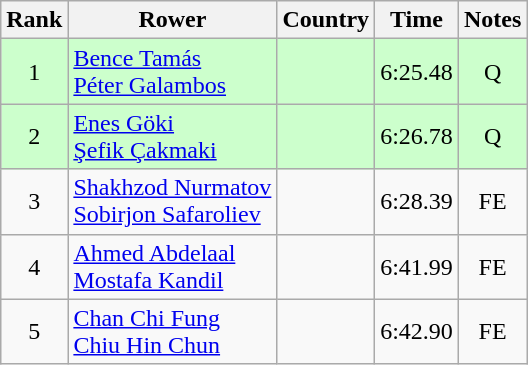<table class="wikitable" style="text-align:center">
<tr>
<th>Rank</th>
<th>Rower</th>
<th>Country</th>
<th>Time</th>
<th>Notes</th>
</tr>
<tr bgcolor=ccffcc>
<td>1</td>
<td align="left"><a href='#'>Bence Tamás</a><br><a href='#'>Péter Galambos</a></td>
<td align="left"></td>
<td>6:25.48</td>
<td>Q</td>
</tr>
<tr bgcolor=ccffcc>
<td>2</td>
<td align="left"><a href='#'>Enes Göki</a><br><a href='#'>Şefik Çakmaki</a></td>
<td align="left"></td>
<td>6:26.78</td>
<td>Q</td>
</tr>
<tr>
<td>3</td>
<td align="left"><a href='#'>Shakhzod Nurmatov</a><br><a href='#'>Sobirjon Safaroliev</a></td>
<td align="left"></td>
<td>6:28.39</td>
<td>FE</td>
</tr>
<tr>
<td>4</td>
<td align="left"><a href='#'>Ahmed Abdelaal</a><br><a href='#'>Mostafa Kandil</a></td>
<td align="left"></td>
<td>6:41.99</td>
<td>FE</td>
</tr>
<tr>
<td>5</td>
<td align="left"><a href='#'>Chan Chi Fung</a><br><a href='#'>Chiu Hin Chun</a></td>
<td align="left"></td>
<td>6:42.90</td>
<td>FE</td>
</tr>
</table>
